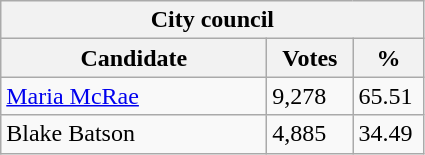<table class="wikitable">
<tr>
<th colspan="3">City council</th>
</tr>
<tr>
<th style="width: 170px">Candidate</th>
<th style="width: 50px">Votes</th>
<th style="width: 40px">%</th>
</tr>
<tr>
<td><a href='#'>Maria McRae</a></td>
<td>9,278</td>
<td>65.51</td>
</tr>
<tr>
<td>Blake Batson</td>
<td>4,885</td>
<td>34.49</td>
</tr>
</table>
